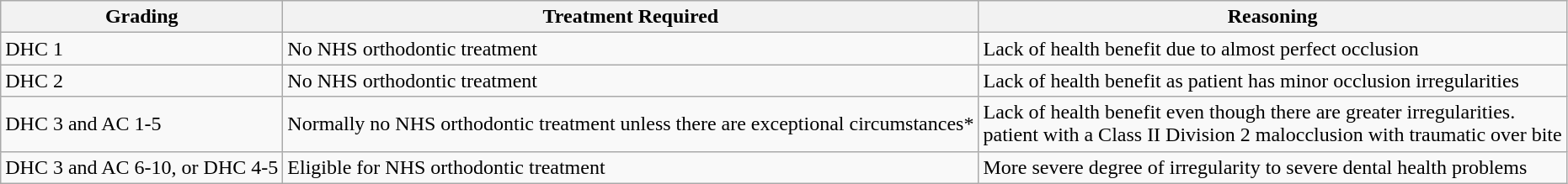<table class="wikitable">
<tr>
<th>Grading</th>
<th>Treatment  Required</th>
<th>Reasoning</th>
</tr>
<tr>
<td>DHC 1</td>
<td>No NHS orthodontic  treatment</td>
<td>Lack of health  benefit due to almost perfect occlusion</td>
</tr>
<tr>
<td>DHC 2</td>
<td>No NHS  orthodontic treatment</td>
<td>Lack of health  benefit as patient has minor occlusion irregularities</td>
</tr>
<tr>
<td>DHC 3 and AC 1-5</td>
<td>Normally no NHS  orthodontic treatment unless there are exceptional circumstances*</td>
<td>Lack of health benefit even though there are greater irregularities.<br>patient with a  Class II Division 2 malocclusion with traumatic over bite</td>
</tr>
<tr>
<td>DHC 3 and AC  6-10, or DHC 4-5</td>
<td>Eligible for NHS  orthodontic treatment</td>
<td>More severe  degree of irregularity to severe dental health problems</td>
</tr>
</table>
